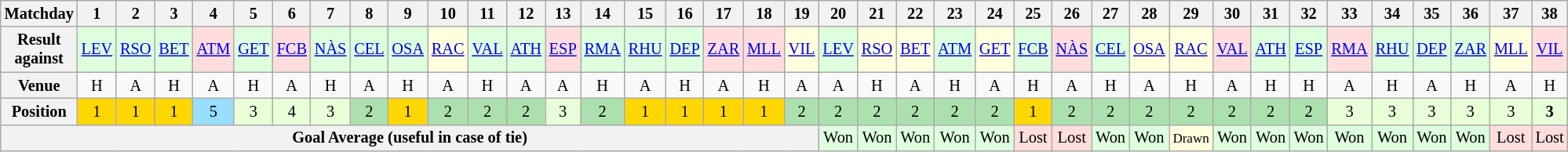<table class="wikitable" style="font-size: 85%">
<tr>
<th>Matchday</th>
<th>1</th>
<th>2</th>
<th>3</th>
<th>4</th>
<th>5</th>
<th>6</th>
<th>7</th>
<th>8</th>
<th>9</th>
<th>10</th>
<th>11</th>
<th>12</th>
<th>13</th>
<th>14</th>
<th>15</th>
<th>16</th>
<th>17</th>
<th>18</th>
<th>19</th>
<th>20</th>
<th>21</th>
<th>22</th>
<th>23</th>
<th>24</th>
<th>25</th>
<th>26</th>
<th>27</th>
<th>28</th>
<th>29</th>
<th>30</th>
<th>31</th>
<th>32</th>
<th>33</th>
<th>34</th>
<th>35</th>
<th>36</th>
<th>37</th>
<th>38</th>
</tr>
<tr>
<th>Result against</th>
<td align="center" bgcolor="#ddffdd"><a href='#'>LEV</a></td>
<td align="center" bgcolor="#ddffdd"><a href='#'>RSO</a></td>
<td align="center" bgcolor="#ddffdd"><a href='#'>BET</a></td>
<td align="center" bgcolor="#ffdddd"><a href='#'>ATM</a></td>
<td align="center" bgcolor="#ddffdd"><a href='#'>GET</a></td>
<td align="center" bgcolor="#ffdddd"><a href='#'>FCB</a></td>
<td align="center" bgcolor="#ddffdd"><a href='#'>NÀS</a></td>
<td align="center" bgcolor="#ddffdd"><a href='#'>CEL</a></td>
<td align="center" bgcolor="#ddffdd"><a href='#'>OSA</a></td>
<td align="center" bgcolor="#ffffdd"><a href='#'>RAC</a></td>
<td align="center" bgcolor="#ddffdd"><a href='#'>VAL</a></td>
<td align="center" bgcolor="#ddffdd"><a href='#'>ATH</a></td>
<td align="center" bgcolor="#ffdddd"><a href='#'>ESP</a></td>
<td align="center" bgcolor="#ddffdd"><a href='#'>RMA</a></td>
<td align="center" bgcolor="#ddffdd"><a href='#'>RHU</a></td>
<td align="center" bgcolor="#ddffdd"><a href='#'>DEP</a></td>
<td align="center" bgcolor="#ffdddd"><a href='#'>ZAR</a></td>
<td align="center" bgcolor="#ffdddd"><a href='#'>MLL</a></td>
<td align="center" bgcolor="#ffffdd"><a href='#'>VIL</a></td>
<td align="center" bgcolor="#ddffdd"><a href='#'>LEV</a></td>
<td align="center" bgcolor="#ffffdd"><a href='#'>RSO</a></td>
<td align="center" bgcolor="#ffffdd"><a href='#'>BET</a></td>
<td align="center" bgcolor="#ddffdd"><a href='#'>ATM</a></td>
<td align="center" bgcolor="#ffffdd"><a href='#'>GET</a></td>
<td align="center" bgcolor="#ddffdd"><a href='#'>FCB</a></td>
<td align="center" bgcolor="#ffdddd"><a href='#'>NÀS</a></td>
<td align="center" bgcolor="#ddffdd"><a href='#'>CEL</a></td>
<td align="center" bgcolor="#ffffdd"><a href='#'>OSA</a></td>
<td align="center" bgcolor="#ffffdd"><a href='#'>RAC</a></td>
<td align="center" bgcolor="#ffdddd"><a href='#'>VAL</a></td>
<td align="center" bgcolor="#ddffdd"><a href='#'>ATH</a></td>
<td align="center" bgcolor="#ddffdd"><a href='#'>ESP</a></td>
<td align="center" bgcolor="#ffdddd"><a href='#'>RMA</a></td>
<td align="center" bgcolor="#ddffdd"><a href='#'>RHU</a></td>
<td align="center" bgcolor="#ddffdd"><a href='#'>DEP</a></td>
<td align="center" bgcolor="#ddffdd"><a href='#'>ZAR</a></td>
<td align="center" bgcolor="#ffffdd"><a href='#'>MLL</a></td>
<td align="center" bgcolor="#ffdddd"><a href='#'>VIL</a></td>
</tr>
<tr>
<th>Venue</th>
<td align="center">H</td>
<td align="center">A</td>
<td align="center">H</td>
<td align="center">A</td>
<td align="center">H</td>
<td align="center">A</td>
<td align="center">H</td>
<td align="center">A</td>
<td align="center">H</td>
<td align="center">A</td>
<td align="center">H</td>
<td align="center">A</td>
<td align="center">A</td>
<td align="center">H</td>
<td align="center">A</td>
<td align="center">H</td>
<td align="center">A</td>
<td align="center">H</td>
<td align="center">A</td>
<td align="center">A</td>
<td align="center">H</td>
<td align="center">A</td>
<td align="center">H</td>
<td align="center">A</td>
<td align="center">H</td>
<td align="center">A</td>
<td align="center">H</td>
<td align="center">A</td>
<td align="center">H</td>
<td align="center">A</td>
<td align="center">H</td>
<td align="center">H</td>
<td align="center">A</td>
<td align="center">H</td>
<td align="center">A</td>
<td align="center">H</td>
<td align="center">A</td>
<td align="center">H</td>
</tr>
<tr>
<th>Position</th>
<td align="center" bgcolor="gold">1</td>
<td align="center" bgcolor="gold">1</td>
<td align="center" bgcolor="gold">1</td>
<td align="center" bgcolor="#97DEFF">5</td>
<td align="center" bgcolor="#E8FFD8">3</td>
<td align="center" bgcolor="#E8FFD8">4</td>
<td align="center" bgcolor="#E8FFD8">3</td>
<td align="center" bgcolor="#ACE1AF">2</td>
<td align="center" bgcolor="gold">1</td>
<td align="center" bgcolor="#ACE1AF">2</td>
<td align="center" bgcolor="#ACE1AF">2</td>
<td align="center" bgcolor="#ACE1AF">2</td>
<td align="center" bgcolor="#E8FFD8">3</td>
<td align="center" bgcolor="#ACE1AF">2</td>
<td align="center" bgcolor="gold">1</td>
<td align="center" bgcolor="gold">1</td>
<td align="center" bgcolor="gold">1</td>
<td align="center" bgcolor="gold">1</td>
<td align="center" bgcolor="#ACE1AF">2</td>
<td align="center" bgcolor="#ACE1AF">2</td>
<td align="center" bgcolor="#ACE1AF">2</td>
<td align="center" bgcolor="#ACE1AF">2</td>
<td align="center" bgcolor="#ACE1AF">2</td>
<td align="center" bgcolor="#ACE1AF">2</td>
<td align="center" bgcolor="gold">1</td>
<td align="center" bgcolor="#ACE1AF">2</td>
<td align="center" bgcolor="#ACE1AF">2</td>
<td align="center" bgcolor="#ACE1AF">2</td>
<td align="center" bgcolor="#ACE1AF">2</td>
<td align="center" bgcolor="#ACE1AF">2</td>
<td align="center" bgcolor="#ACE1AF">2</td>
<td align="center" bgcolor="#ACE1AF">2</td>
<td align="center" bgcolor="#E8FFD8">3</td>
<td align="center" bgcolor="#E8FFD8">3</td>
<td align="center" bgcolor="#E8FFD8">3</td>
<td align="center" bgcolor="#E8FFD8">3</td>
<td align="center" bgcolor="#E8FFD8">3</td>
<td align="center" bgcolor="#E8FFD8"><strong>3</strong></td>
</tr>
<tr>
<th colspan="20">Goal Average (useful in case of tie)</th>
<td align="center" bgcolor="#ddffdd">Won</td>
<td align="center" bgcolor="#ddffdd">Won</td>
<td align="center" bgcolor="#ddffdd">Won</td>
<td align="center" bgcolor="#ddffdd">Won</td>
<td align="center" bgcolor="#ddffdd">Won</td>
<td align="center" bgcolor="#ffdddd">Lost</td>
<td align="center" bgcolor="#ffdddd">Lost</td>
<td align="center" bgcolor="#ddffdd">Won</td>
<td align="center" bgcolor="#ddffdd">Won</td>
<td align="center" bgcolor="#ffffdd"><small>Drawn</small></td>
<td align="center" bgcolor="#ddffdd">Won</td>
<td align="center" bgcolor="#ddffdd">Won</td>
<td align="center" bgcolor="#ddffdd">Won</td>
<td align="center" bgcolor="#ddffdd">Won</td>
<td align="center" bgcolor="#ddffdd">Won</td>
<td align="center" bgcolor="#ddffdd">Won</td>
<td align="center" bgcolor="#ddffdd">Won</td>
<td align="center" bgcolor="#ffdddd">Lost</td>
<td align="center" bgcolor="#ffdddd">Lost</td>
</tr>
</table>
